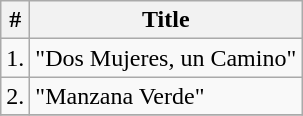<table class="wikitable">
<tr>
<th>#</th>
<th>Title</th>
</tr>
<tr>
<td>1.</td>
<td>"Dos Mujeres, un Camino"</td>
</tr>
<tr>
<td>2.</td>
<td>"Manzana Verde"</td>
</tr>
<tr>
</tr>
</table>
